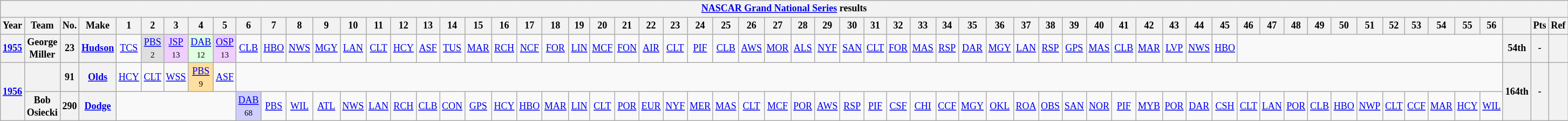<table class="wikitable" style="text-align:center; font-size:75%">
<tr>
<th colspan="69"><a href='#'>NASCAR Grand National Series</a> results</th>
</tr>
<tr>
<th>Year</th>
<th>Team</th>
<th>No.</th>
<th>Make</th>
<th>1</th>
<th>2</th>
<th>3</th>
<th>4</th>
<th>5</th>
<th>6</th>
<th>7</th>
<th>8</th>
<th>9</th>
<th>10</th>
<th>11</th>
<th>12</th>
<th>13</th>
<th>14</th>
<th>15</th>
<th>16</th>
<th>17</th>
<th>18</th>
<th>19</th>
<th>20</th>
<th>21</th>
<th>22</th>
<th>23</th>
<th>24</th>
<th>25</th>
<th>26</th>
<th>27</th>
<th>28</th>
<th>29</th>
<th>30</th>
<th>31</th>
<th>32</th>
<th>33</th>
<th>34</th>
<th>35</th>
<th>36</th>
<th>37</th>
<th>38</th>
<th>39</th>
<th>40</th>
<th>41</th>
<th>42</th>
<th>43</th>
<th>44</th>
<th>45</th>
<th>46</th>
<th>47</th>
<th>48</th>
<th>49</th>
<th>50</th>
<th>51</th>
<th>52</th>
<th>53</th>
<th>54</th>
<th>55</th>
<th>56</th>
<th></th>
<th>Pts</th>
<th>Ref</th>
</tr>
<tr>
<th><a href='#'>1955</a></th>
<th>George Miller</th>
<th>23</th>
<th><a href='#'>Hudson</a></th>
<td><a href='#'>TCS</a></td>
<td style="background:#DFDFDF;"><a href='#'>PBS</a><br><small>2</small></td>
<td style="background:#EFCFFF;"><a href='#'>JSP</a><br><small>13</small></td>
<td style="background:#DFFFDF;"><a href='#'>DAB</a><br><small>12</small></td>
<td style="background:#EFCFFF;"><a href='#'>OSP</a><br><small>13</small></td>
<td><a href='#'>CLB</a></td>
<td><a href='#'>HBO</a></td>
<td><a href='#'>NWS</a></td>
<td><a href='#'>MGY</a></td>
<td><a href='#'>LAN</a></td>
<td><a href='#'>CLT</a></td>
<td><a href='#'>HCY</a></td>
<td><a href='#'>ASF</a></td>
<td><a href='#'>TUS</a></td>
<td><a href='#'>MAR</a></td>
<td><a href='#'>RCH</a></td>
<td><a href='#'>NCF</a></td>
<td><a href='#'>FOR</a></td>
<td><a href='#'>LIN</a></td>
<td><a href='#'>MCF</a></td>
<td><a href='#'>FON</a></td>
<td><a href='#'>AIR</a></td>
<td><a href='#'>CLT</a></td>
<td><a href='#'>PIF</a></td>
<td><a href='#'>CLB</a></td>
<td><a href='#'>AWS</a></td>
<td><a href='#'>MOR</a></td>
<td><a href='#'>ALS</a></td>
<td><a href='#'>NYF</a></td>
<td><a href='#'>SAN</a></td>
<td><a href='#'>CLT</a></td>
<td><a href='#'>FOR</a></td>
<td><a href='#'>MAS</a></td>
<td><a href='#'>RSP</a></td>
<td><a href='#'>DAR</a></td>
<td><a href='#'>MGY</a></td>
<td><a href='#'>LAN</a></td>
<td><a href='#'>RSP</a></td>
<td><a href='#'>GPS</a></td>
<td><a href='#'>MAS</a></td>
<td><a href='#'>CLB</a></td>
<td><a href='#'>MAR</a></td>
<td><a href='#'>LVP</a></td>
<td><a href='#'>NWS</a></td>
<td><a href='#'>HBO</a></td>
<td colspan=11></td>
<th>54th</th>
<th>-</th>
<th></th>
</tr>
<tr>
<th rowspan=2><a href='#'>1956</a></th>
<th></th>
<th>91</th>
<th><a href='#'>Olds</a></th>
<td><a href='#'>HCY</a></td>
<td><a href='#'>CLT</a></td>
<td><a href='#'>WSS</a></td>
<td style="background:#FFDF9F;"><a href='#'>PBS</a><br><small>9</small></td>
<td><a href='#'>ASF</a></td>
<td colspan=51></td>
<th rowspan=2>164th</th>
<th rowspan=2>-</th>
<th rowspan=2></th>
</tr>
<tr>
<th>Bob Osiecki</th>
<th>290</th>
<th><a href='#'>Dodge</a></th>
<td colspan=5></td>
<td style="background:#CFCFFF;"><a href='#'>DAB</a><br><small>68</small></td>
<td><a href='#'>PBS</a></td>
<td><a href='#'>WIL</a></td>
<td><a href='#'>ATL</a></td>
<td><a href='#'>NWS</a></td>
<td><a href='#'>LAN</a></td>
<td><a href='#'>RCH</a></td>
<td><a href='#'>CLB</a></td>
<td><a href='#'>CON</a></td>
<td><a href='#'>GPS</a></td>
<td><a href='#'>HCY</a></td>
<td><a href='#'>HBO</a></td>
<td><a href='#'>MAR</a></td>
<td><a href='#'>LIN</a></td>
<td><a href='#'>CLT</a></td>
<td><a href='#'>POR</a></td>
<td><a href='#'>EUR</a></td>
<td><a href='#'>NYF</a></td>
<td><a href='#'>MER</a></td>
<td><a href='#'>MAS</a></td>
<td><a href='#'>CLT</a></td>
<td><a href='#'>MCF</a></td>
<td><a href='#'>POR</a></td>
<td><a href='#'>AWS</a></td>
<td><a href='#'>RSP</a></td>
<td><a href='#'>PIF</a></td>
<td><a href='#'>CSF</a></td>
<td><a href='#'>CHI</a></td>
<td><a href='#'>CCF</a></td>
<td><a href='#'>MGY</a></td>
<td><a href='#'>OKL</a></td>
<td><a href='#'>ROA</a></td>
<td><a href='#'>OBS</a></td>
<td><a href='#'>SAN</a></td>
<td><a href='#'>NOR</a></td>
<td><a href='#'>PIF</a></td>
<td><a href='#'>MYB</a></td>
<td><a href='#'>POR</a></td>
<td><a href='#'>DAR</a></td>
<td><a href='#'>CSH</a></td>
<td><a href='#'>CLT</a></td>
<td><a href='#'>LAN</a></td>
<td><a href='#'>POR</a></td>
<td><a href='#'>CLB</a></td>
<td><a href='#'>HBO</a></td>
<td><a href='#'>NWP</a></td>
<td><a href='#'>CLT</a></td>
<td><a href='#'>CCF</a></td>
<td><a href='#'>MAR</a></td>
<td><a href='#'>HCY</a></td>
<td><a href='#'>WIL</a></td>
</tr>
</table>
